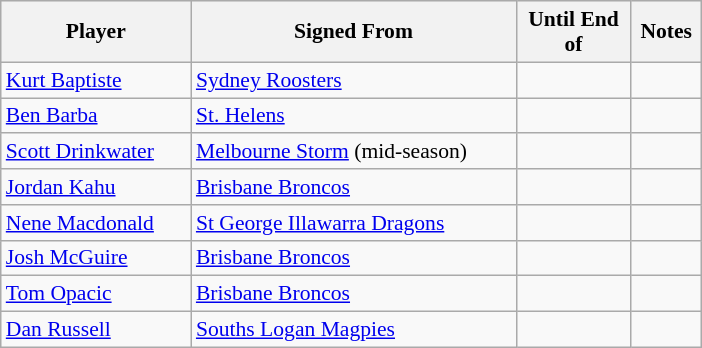<table class="wikitable" style="font-size:90%">
<tr bgcolor="#efefef">
<th width="120">Player</th>
<th width="210">Signed From</th>
<th width="70">Until End of</th>
<th width="40">Notes</th>
</tr>
<tr>
<td><a href='#'>Kurt Baptiste</a></td>
<td> <a href='#'>Sydney Roosters</a></td>
<td></td>
<td></td>
</tr>
<tr>
<td><a href='#'>Ben Barba</a></td>
<td> <a href='#'>St. Helens</a></td>
<td></td>
<td></td>
</tr>
<tr>
<td><a href='#'>Scott Drinkwater</a></td>
<td> <a href='#'>Melbourne Storm</a> (mid-season)</td>
<td></td>
<td></td>
</tr>
<tr>
<td><a href='#'>Jordan Kahu</a></td>
<td> <a href='#'>Brisbane Broncos</a></td>
<td></td>
<td></td>
</tr>
<tr>
<td><a href='#'>Nene Macdonald</a></td>
<td> <a href='#'>St George Illawarra Dragons</a></td>
<td></td>
<td></td>
</tr>
<tr>
<td><a href='#'>Josh McGuire</a></td>
<td> <a href='#'>Brisbane Broncos</a></td>
<td></td>
<td></td>
</tr>
<tr>
<td><a href='#'>Tom Opacic</a></td>
<td> <a href='#'>Brisbane Broncos</a></td>
<td></td>
<td></td>
</tr>
<tr>
<td><a href='#'>Dan Russell</a></td>
<td> <a href='#'>Souths Logan Magpies</a></td>
<td></td>
<td></td>
</tr>
</table>
